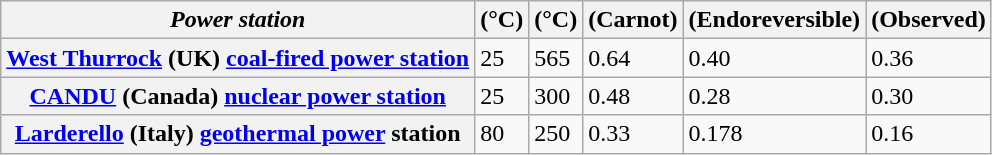<table class="wikitable">
<tr>
<th><em>Power station</em></th>
<th> (°C)</th>
<th> (°C)</th>
<th> (Carnot)</th>
<th> (Endoreversible)</th>
<th> (Observed)</th>
</tr>
<tr>
<th><a href='#'>West Thurrock</a> (UK) <a href='#'>coal-fired power station</a></th>
<td>25</td>
<td>565</td>
<td>0.64</td>
<td>0.40</td>
<td>0.36</td>
</tr>
<tr>
<th><a href='#'>CANDU</a> (Canada) <a href='#'>nuclear power station</a></th>
<td>25</td>
<td>300</td>
<td>0.48</td>
<td>0.28</td>
<td>0.30</td>
</tr>
<tr>
<th><a href='#'>Larderello</a> (Italy) <a href='#'>geothermal power</a> station</th>
<td>80</td>
<td>250</td>
<td>0.33</td>
<td>0.178</td>
<td>0.16</td>
</tr>
</table>
